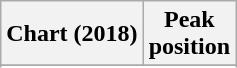<table class="wikitable sortable plainrowheaders" style="text-align:center">
<tr>
<th scope="col">Chart (2018)</th>
<th scope="col">Peak<br> position</th>
</tr>
<tr>
</tr>
<tr>
</tr>
</table>
